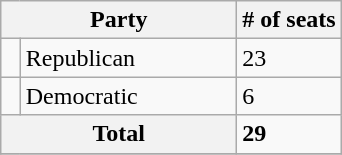<table class="wikitable sortable">
<tr>
<th colspan="2" style="width:150px;">Party</th>
<th># of seats</th>
</tr>
<tr>
<td></td>
<td>Republican</td>
<td>23</td>
</tr>
<tr>
<td></td>
<td>Democratic</td>
<td>6</td>
</tr>
<tr>
<th colspan=2>Total</th>
<td><strong>29</strong></td>
</tr>
<tr>
</tr>
</table>
